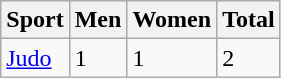<table class="wikitable sortable">
<tr>
<th>Sport</th>
<th>Men</th>
<th>Women</th>
<th>Total</th>
</tr>
<tr>
<td><a href='#'>Judo</a></td>
<td>1</td>
<td>1</td>
<td>2</td>
</tr>
</table>
